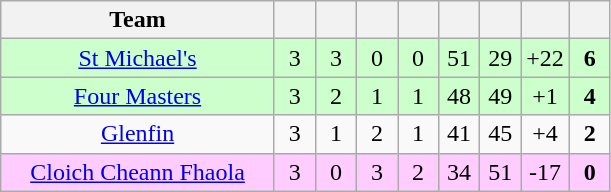<table class="wikitable" style="text-align:center">
<tr>
<th style="width:175px;">Team</th>
<th width="20"></th>
<th width="20"></th>
<th width="20"></th>
<th width="20"></th>
<th width="20"></th>
<th width="20"></th>
<th width="20"></th>
<th width="20"></th>
</tr>
<tr style="background:#cfc;">
<td><a href='#'>St Michael's</a></td>
<td>3</td>
<td>3</td>
<td>0</td>
<td>0</td>
<td>51</td>
<td>29</td>
<td>+22</td>
<td><strong>6</strong></td>
</tr>
<tr style="background:#cfc;">
<td><a href='#'>Four Masters</a></td>
<td>3</td>
<td>2</td>
<td>1</td>
<td>1</td>
<td>48</td>
<td>49</td>
<td>+1</td>
<td><strong>4</strong></td>
</tr>
<tr>
<td><a href='#'>Glenfin</a></td>
<td>3</td>
<td>1</td>
<td>2</td>
<td>1</td>
<td>41</td>
<td>45</td>
<td>+4</td>
<td><strong>2</strong></td>
</tr>
<tr style="background:#fcf;">
<td><a href='#'>Cloich Cheann Fhaola</a></td>
<td>3</td>
<td>0</td>
<td>3</td>
<td>2</td>
<td>34</td>
<td>51</td>
<td>-17</td>
<td><strong>0</strong></td>
</tr>
</table>
